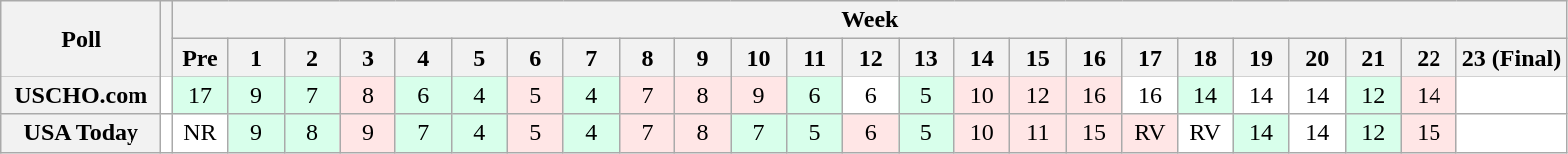<table class="wikitable" style="white-space:nowrap;">
<tr>
<th scope="col" width="100" rowspan="2">Poll</th>
<th rowspan="2"></th>
<th colspan="25">Week</th>
</tr>
<tr>
<th scope="col" width="30">Pre</th>
<th scope="col" width="30">1</th>
<th scope="col" width="30">2</th>
<th scope="col" width="30">3</th>
<th scope="col" width="30">4</th>
<th scope="col" width="30">5</th>
<th scope="col" width="30">6</th>
<th scope="col" width="30">7</th>
<th scope="col" width="30">8</th>
<th scope="col" width="30">9</th>
<th scope="col" width="30">10</th>
<th scope="col" width="30">11</th>
<th scope="col" width="30">12</th>
<th scope="col" width="30">13</th>
<th scope="col" width="30">14</th>
<th scope="col" width="30">15</th>
<th scope="col" width="30">16</th>
<th scope="col" width="30">17</th>
<th scope="col" width="30">18</th>
<th scope="col" width="30">19</th>
<th scope="col" width="30">20</th>
<th scope="col" width="30">21</th>
<th scope="col" width="30">22</th>
<th scope="col" width="30">23 (Final)</th>
</tr>
<tr style="text-align:center;">
<th>USCHO.com</th>
<td bgcolor=FFFFFF></td>
<td bgcolor=D8FFEB>17</td>
<td bgcolor=D8FFEB>9</td>
<td bgcolor=D8FFEB>7</td>
<td bgcolor=FFE6E6>8</td>
<td bgcolor=D8FFEB>6</td>
<td bgcolor=D8FFEB>4</td>
<td bgcolor=FFE6E6>5</td>
<td bgcolor=D8FFEB>4</td>
<td bgcolor=FFE6E6>7</td>
<td bgcolor=FFE6E6>8</td>
<td bgcolor=FFE6E6>9</td>
<td bgcolor=D8FFEB>6</td>
<td bgcolor=FFFFFF>6</td>
<td bgcolor=D8FFEB>5</td>
<td bgcolor=FFE6E6>10</td>
<td bgcolor=FFE6E6>12</td>
<td bgcolor=FFE6E6>16</td>
<td bgcolor=FFFFFF>16</td>
<td bgcolor=D8FFEB>14</td>
<td bgcolor=FFFFFF>14</td>
<td bgcolor=FFFFFF>14</td>
<td bgcolor=D8FFEB>12</td>
<td bgcolor=FFE6E6>14</td>
<td bgcolor=FFFFFF></td>
</tr>
<tr style="text-align:center;">
<th>USA Today</th>
<td bgcolor=FFFFFF></td>
<td bgcolor=FFFFFF>NR</td>
<td bgcolor=D8FFEB>9</td>
<td bgcolor=D8FFEB>8</td>
<td bgcolor=FFE6E6>9</td>
<td bgcolor=D8FFEB>7</td>
<td bgcolor=D8FFEB>4</td>
<td bgcolor=FFE6E6>5</td>
<td bgcolor=D8FFEB>4</td>
<td bgcolor=FFE6E6>7</td>
<td bgcolor=FFE6E6>8</td>
<td bgcolor=D8FFEB>7</td>
<td bgcolor=D8FFEB>5</td>
<td bgcolor=FFE6E6>6</td>
<td bgcolor=D8FFEB>5</td>
<td bgcolor=FFE6E6>10</td>
<td bgcolor=FFE6E6>11</td>
<td bgcolor=FFE6E6>15</td>
<td bgcolor=FFE6E6>RV</td>
<td bgcolor=FFFFFF>RV</td>
<td bgcolor=D8FFEB>14</td>
<td bgcolor=FFFFFF>14</td>
<td bgcolor=D8FFEB>12</td>
<td bgcolor=FFE6E6>15</td>
<td bgcolor=FFFFFF></td>
</tr>
</table>
